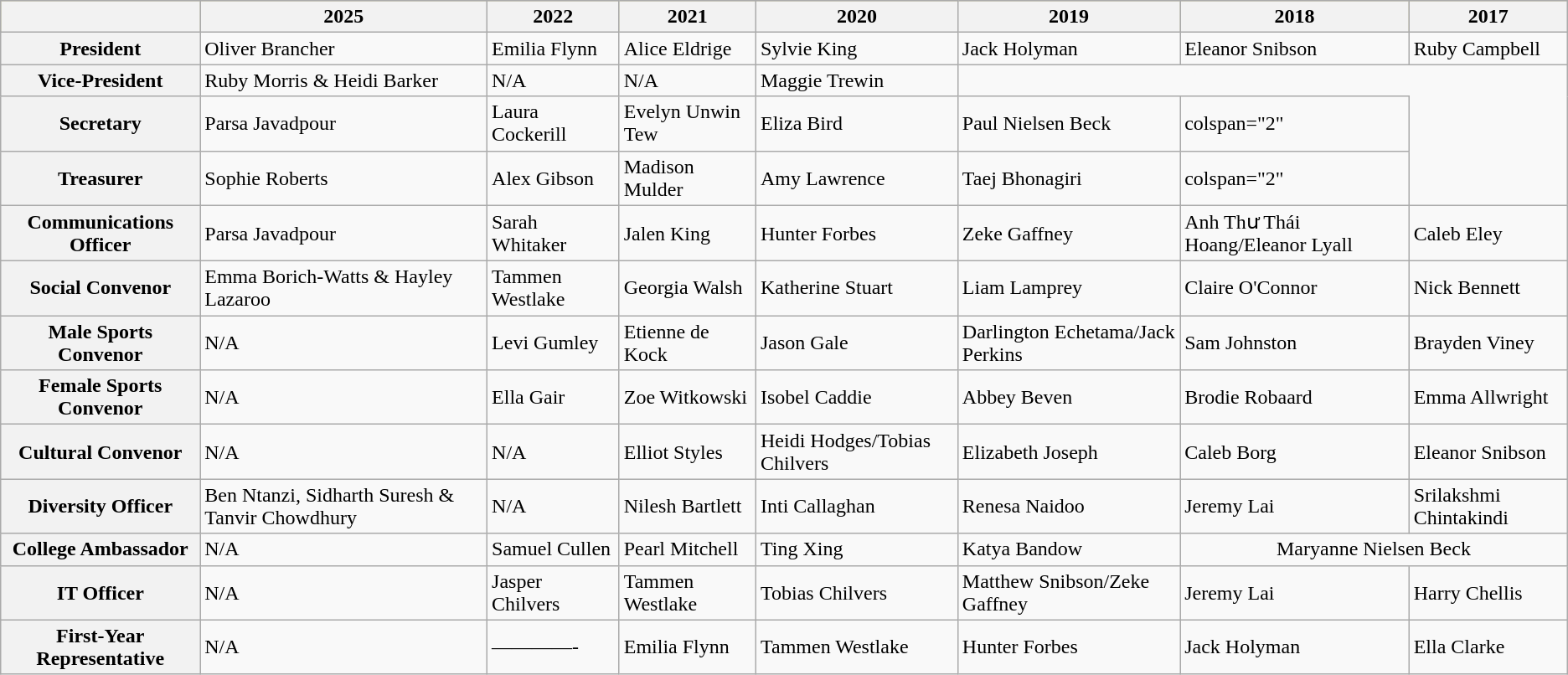<table class="wikitable">
<tr style="background:#bdb76b;">
<th></th>
<th>2025</th>
<th>2022</th>
<th>2021</th>
<th>2020</th>
<th>2019</th>
<th>2018</th>
<th>2017</th>
</tr>
<tr>
<th>President</th>
<td>Oliver Brancher</td>
<td>Emilia Flynn</td>
<td>Alice Eldrige</td>
<td>Sylvie King</td>
<td>Jack Holyman</td>
<td>Eleanor Snibson</td>
<td>Ruby Campbell</td>
</tr>
<tr>
<th>Vice-President</th>
<td>Ruby Morris & Heidi Barker</td>
<td ————->N/A</td>
<td>N/A</td>
<td>Maggie Trewin</td>
</tr>
<tr>
<th>Secretary</th>
<td>Parsa Javadpour</td>
<td>Laura Cockerill</td>
<td>Evelyn Unwin Tew</td>
<td>Eliza Bird</td>
<td>Paul Nielsen Beck</td>
<td>colspan="2" </td>
</tr>
<tr>
<th>Treasurer</th>
<td>Sophie Roberts</td>
<td>Alex Gibson</td>
<td>Madison Mulder</td>
<td>Amy Lawrence</td>
<td>Taej Bhonagiri</td>
<td>colspan="2" </td>
</tr>
<tr>
<th>Communications Officer</th>
<td>Parsa Javadpour</td>
<td>Sarah Whitaker</td>
<td>Jalen King</td>
<td>Hunter Forbes</td>
<td>Zeke Gaffney</td>
<td>Anh Thư Thái Hoang/Eleanor Lyall</td>
<td>Caleb Eley</td>
</tr>
<tr>
<th>Social Convenor</th>
<td>Emma Borich-Watts & Hayley Lazaroo</td>
<td>Tammen Westlake</td>
<td>Georgia Walsh</td>
<td>Katherine Stuart</td>
<td>Liam Lamprey</td>
<td>Claire O'Connor</td>
<td>Nick Bennett</td>
</tr>
<tr>
<th>Male Sports Convenor</th>
<td>N/A</td>
<td>Levi Gumley</td>
<td>Etienne de Kock</td>
<td>Jason Gale</td>
<td>Darlington Echetama/Jack Perkins</td>
<td>Sam Johnston</td>
<td>Brayden Viney</td>
</tr>
<tr>
<th>Female Sports Convenor</th>
<td>N/A</td>
<td>Ella Gair</td>
<td>Zoe Witkowski</td>
<td>Isobel Caddie</td>
<td>Abbey Beven</td>
<td>Brodie Robaard</td>
<td>Emma Allwright</td>
</tr>
<tr>
<th>Cultural Convenor</th>
<td>N/A</td>
<td>N/A</td>
<td>Elliot Styles</td>
<td>Heidi Hodges/Tobias Chilvers</td>
<td>Elizabeth Joseph</td>
<td>Caleb Borg</td>
<td>Eleanor Snibson</td>
</tr>
<tr>
<th>Diversity Officer</th>
<td>Ben Ntanzi, Sidharth Suresh & Tanvir Chowdhury</td>
<td>N/A</td>
<td>Nilesh Bartlett</td>
<td>Inti Callaghan</td>
<td>Renesa Naidoo</td>
<td>Jeremy Lai</td>
<td>Srilakshmi Chintakindi</td>
</tr>
<tr>
<th>College Ambassador</th>
<td>N/A</td>
<td>Samuel Cullen</td>
<td>Pearl Mitchell</td>
<td>Ting Xing</td>
<td>Katya Bandow</td>
<td align="center" colspan="2">Maryanne Nielsen Beck</td>
</tr>
<tr>
<th>IT Officer</th>
<td>N/A</td>
<td>Jasper Chilvers</td>
<td>Tammen Westlake</td>
<td>Tobias Chilvers</td>
<td>Matthew Snibson/Zeke Gaffney</td>
<td>Jeremy Lai</td>
<td>Harry Chellis</td>
</tr>
<tr>
<th>First-Year Representative</th>
<td>N/A</td>
<td>————-</td>
<td>Emilia Flynn</td>
<td>Tammen Westlake</td>
<td>Hunter Forbes</td>
<td>Jack Holyman</td>
<td>Ella Clarke</td>
</tr>
</table>
